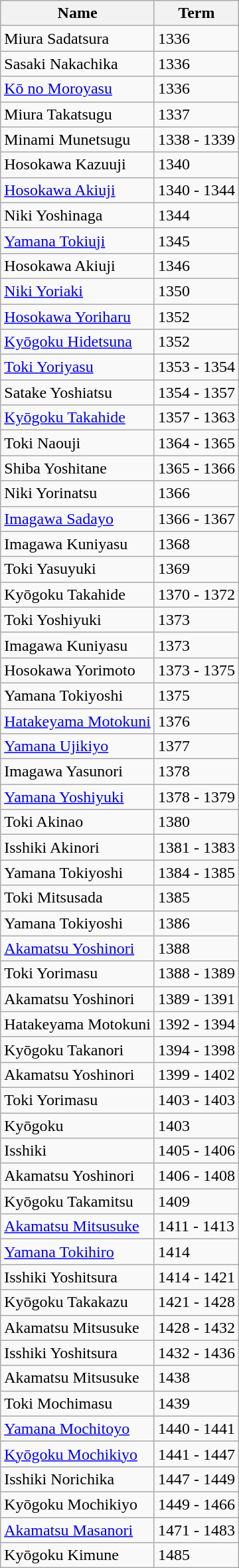<table class="wikitable">
<tr>
<th>Name</th>
<th>Term</th>
</tr>
<tr>
<td>Miura Sadatsura</td>
<td>1336</td>
</tr>
<tr>
<td>Sasaki Nakachika</td>
<td>1336</td>
</tr>
<tr>
<td><a href='#'>Kō no Moroyasu</a></td>
<td>1336</td>
</tr>
<tr>
<td>Miura Takatsugu</td>
<td>1337</td>
</tr>
<tr>
<td>Minami Munetsugu</td>
<td>1338 - 1339</td>
</tr>
<tr>
<td>Hosokawa Kazuuji</td>
<td>1340</td>
</tr>
<tr>
<td><a href='#'>Hosokawa Akiuji</a></td>
<td>1340 - 1344</td>
</tr>
<tr>
<td>Niki Yoshinaga</td>
<td>1344</td>
</tr>
<tr>
<td><a href='#'>Yamana Tokiuji</a></td>
<td>1345</td>
</tr>
<tr>
<td>Hosokawa Akiuji</td>
<td>1346</td>
</tr>
<tr>
<td><a href='#'>Niki Yoriaki</a></td>
<td>1350</td>
</tr>
<tr>
<td><a href='#'>Hosokawa Yoriharu</a></td>
<td>1352</td>
</tr>
<tr>
<td><a href='#'>Kyōgoku Hidetsuna</a></td>
<td>1352</td>
</tr>
<tr>
<td><a href='#'>Toki Yoriyasu</a></td>
<td>1353 - 1354</td>
</tr>
<tr>
<td>Satake Yoshiatsu</td>
<td>1354 - 1357</td>
</tr>
<tr>
<td><a href='#'>Kyōgoku Takahide</a></td>
<td>1357 - 1363</td>
</tr>
<tr>
<td>Toki Naouji</td>
<td>1364 - 1365</td>
</tr>
<tr>
<td>Shiba Yoshitane</td>
<td>1365 - 1366</td>
</tr>
<tr>
<td>Niki Yorinatsu</td>
<td>1366</td>
</tr>
<tr>
<td><a href='#'>Imagawa Sadayo</a></td>
<td>1366 - 1367</td>
</tr>
<tr>
<td>Imagawa Kuniyasu</td>
<td>1368</td>
</tr>
<tr>
<td>Toki Yasuyuki</td>
<td>1369</td>
</tr>
<tr>
<td>Kyōgoku Takahide</td>
<td>1370 - 1372</td>
</tr>
<tr>
<td>Toki Yoshiyuki</td>
<td>1373</td>
</tr>
<tr>
<td>Imagawa Kuniyasu</td>
<td>1373</td>
</tr>
<tr>
<td>Hosokawa Yorimoto</td>
<td>1373 - 1375</td>
</tr>
<tr>
<td>Yamana Tokiyoshi</td>
<td>1375</td>
</tr>
<tr>
<td><a href='#'>Hatakeyama Motokuni</a></td>
<td>1376</td>
</tr>
<tr>
<td><a href='#'>Yamana Ujikiyo</a></td>
<td>1377</td>
</tr>
<tr>
<td>Imagawa Yasunori</td>
<td>1378</td>
</tr>
<tr>
<td><a href='#'>Yamana Yoshiyuki</a></td>
<td>1378 - 1379</td>
</tr>
<tr>
<td>Toki Akinao</td>
<td>1380</td>
</tr>
<tr>
<td>Isshiki Akinori</td>
<td>1381 - 1383</td>
</tr>
<tr>
<td>Yamana Tokiyoshi</td>
<td>1384 - 1385</td>
</tr>
<tr>
<td>Toki Mitsusada</td>
<td>1385</td>
</tr>
<tr>
<td>Yamana Tokiyoshi</td>
<td>1386</td>
</tr>
<tr>
<td><a href='#'>Akamatsu Yoshinori</a></td>
<td>1388</td>
</tr>
<tr>
<td>Toki Yorimasu</td>
<td>1388 - 1389</td>
</tr>
<tr>
<td>Akamatsu Yoshinori</td>
<td>1389 - 1391</td>
</tr>
<tr>
<td>Hatakeyama Motokuni</td>
<td>1392 - 1394</td>
</tr>
<tr>
<td>Kyōgoku Takanori</td>
<td>1394 - 1398</td>
</tr>
<tr>
<td>Akamatsu Yoshinori</td>
<td>1399 - 1402</td>
</tr>
<tr>
<td>Toki Yorimasu</td>
<td>1403 - 1403</td>
</tr>
<tr>
<td>Kyōgoku</td>
<td>1403</td>
</tr>
<tr>
<td>Isshiki</td>
<td>1405 - 1406</td>
</tr>
<tr>
<td>Akamatsu Yoshinori</td>
<td>1406 - 1408</td>
</tr>
<tr>
<td>Kyōgoku Takamitsu</td>
<td>1409</td>
</tr>
<tr>
<td><a href='#'>Akamatsu Mitsusuke</a></td>
<td>1411 - 1413</td>
</tr>
<tr>
<td><a href='#'>Yamana Tokihiro</a></td>
<td>1414</td>
</tr>
<tr>
<td>Isshiki Yoshitsura</td>
<td>1414 - 1421</td>
</tr>
<tr>
<td>Kyōgoku Takakazu</td>
<td>1421 - 1428</td>
</tr>
<tr>
<td>Akamatsu Mitsusuke</td>
<td>1428 - 1432</td>
</tr>
<tr>
<td>Isshiki Yoshitsura</td>
<td>1432 - 1436</td>
</tr>
<tr>
<td>Akamatsu Mitsusuke</td>
<td>1438</td>
</tr>
<tr>
<td>Toki Mochimasu</td>
<td>1439</td>
</tr>
<tr>
<td><a href='#'>Yamana Mochitoyo</a></td>
<td>1440 - 1441</td>
</tr>
<tr>
<td><a href='#'>Kyōgoku Mochikiyo</a></td>
<td>1441 - 1447</td>
</tr>
<tr>
<td>Isshiki Norichika</td>
<td>1447 - 1449</td>
</tr>
<tr>
<td>Kyōgoku Mochikiyo</td>
<td>1449 - 1466</td>
</tr>
<tr>
<td><a href='#'>Akamatsu Masanori</a></td>
<td>1471 - 1483</td>
</tr>
<tr>
<td>Kyōgoku Kimune</td>
<td>1485</td>
</tr>
</table>
